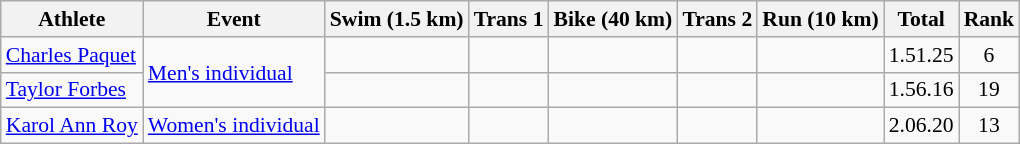<table class="wikitable" style="font-size:90%">
<tr>
<th>Athlete</th>
<th>Event</th>
<th>Swim (1.5 km)</th>
<th>Trans 1</th>
<th>Bike (40 km)</th>
<th>Trans 2</th>
<th>Run (10 km)</th>
<th>Total</th>
<th>Rank</th>
</tr>
<tr align=center>
<td align=left><a href='#'>Charles Paquet</a></td>
<td rowspan="2" align=left><a href='#'>Men's individual</a></td>
<td></td>
<td></td>
<td></td>
<td></td>
<td></td>
<td>1.51.25</td>
<td>6</td>
</tr>
<tr align=center>
<td align=left><a href='#'>Taylor Forbes</a></td>
<td></td>
<td></td>
<td></td>
<td></td>
<td></td>
<td>1.56.16</td>
<td>19</td>
</tr>
<tr align=center>
<td align=left><a href='#'>Karol Ann Roy</a></td>
<td align=left><a href='#'>Women's individual</a></td>
<td></td>
<td></td>
<td></td>
<td></td>
<td></td>
<td>2.06.20</td>
<td>13</td>
</tr>
</table>
